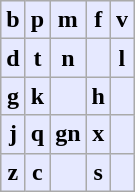<table class="wikitable" style="background-color: #e6e9ff; text-align: center">
<tr>
<td><strong>b</strong><br></td>
<td><strong>p</strong><br></td>
<td><strong>m</strong><br></td>
<td><strong>f</strong><br></td>
<td><strong>v</strong><br></td>
</tr>
<tr>
<td><strong>d</strong><br></td>
<td><strong>t</strong><br></td>
<td><strong>n</strong><br></td>
<td></td>
<td><strong>l</strong><br></td>
</tr>
<tr>
<td><strong>g</strong><br></td>
<td><strong>k</strong><br></td>
<td></td>
<td><strong>h</strong><br></td>
<td></td>
</tr>
<tr>
<td><strong>j</strong><br></td>
<td><strong>q</strong><br></td>
<td><strong>gn</strong><br></td>
<td><strong>x</strong><br></td>
<td></td>
</tr>
<tr>
<td><strong>z</strong><br></td>
<td><strong>c</strong><br></td>
<td></td>
<td><strong>s</strong><br></td>
<td></td>
</tr>
</table>
